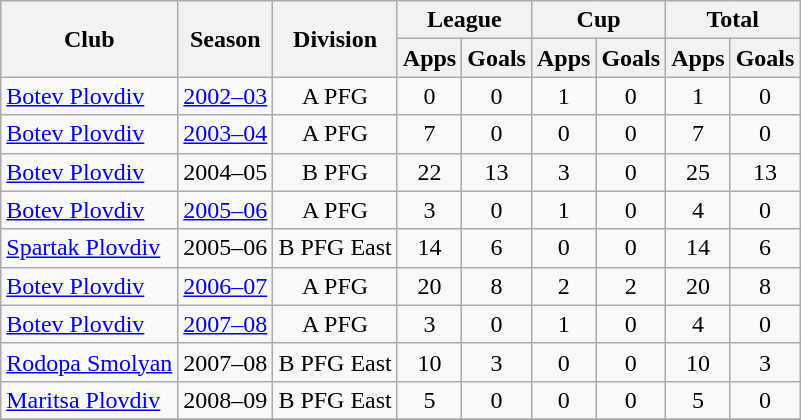<table class="wikitable" style="text-align: center;">
<tr>
<th rowspan="2">Club</th>
<th rowspan="2">Season</th>
<th rowspan="2">Division</th>
<th colspan="2">League</th>
<th colspan="2">Cup</th>
<th colspan="2">Total</th>
</tr>
<tr>
<th>Apps</th>
<th>Goals</th>
<th>Apps</th>
<th>Goals</th>
<th>Apps</th>
<th>Goals</th>
</tr>
<tr>
<td align=left><a href='#'>Botev Plovdiv</a></td>
<td><a href='#'>2002–03</a></td>
<td>A PFG</td>
<td>0</td>
<td>0</td>
<td>1</td>
<td>0</td>
<td>1</td>
<td>0</td>
</tr>
<tr>
<td align=left><a href='#'>Botev Plovdiv</a></td>
<td><a href='#'>2003–04</a></td>
<td>A PFG</td>
<td>7</td>
<td>0</td>
<td>0</td>
<td>0</td>
<td>7</td>
<td>0</td>
</tr>
<tr>
<td align=left><a href='#'>Botev Plovdiv</a></td>
<td>2004–05</td>
<td>B PFG</td>
<td>22</td>
<td>13</td>
<td>3</td>
<td>0</td>
<td>25</td>
<td>13</td>
</tr>
<tr>
<td align=left><a href='#'>Botev Plovdiv</a></td>
<td><a href='#'>2005–06</a></td>
<td>A PFG</td>
<td>3</td>
<td>0</td>
<td>1</td>
<td>0</td>
<td>4</td>
<td>0</td>
</tr>
<tr>
<td align=left><a href='#'>Spartak Plovdiv</a></td>
<td>2005–06</td>
<td>B PFG East</td>
<td>14</td>
<td>6</td>
<td>0</td>
<td>0</td>
<td>14</td>
<td>6</td>
</tr>
<tr>
<td align=left><a href='#'>Botev Plovdiv</a></td>
<td><a href='#'>2006–07</a></td>
<td>A PFG</td>
<td>20</td>
<td>8</td>
<td>2</td>
<td>2</td>
<td>20</td>
<td>8</td>
</tr>
<tr>
<td align=left><a href='#'>Botev Plovdiv</a></td>
<td><a href='#'>2007–08</a></td>
<td>A PFG</td>
<td>3</td>
<td>0</td>
<td>1</td>
<td>0</td>
<td>4</td>
<td>0</td>
</tr>
<tr>
<td align=left><a href='#'>Rodopa Smolyan</a></td>
<td>2007–08</td>
<td>B PFG East</td>
<td>10</td>
<td>3</td>
<td>0</td>
<td>0</td>
<td>10</td>
<td>3</td>
</tr>
<tr>
<td align=left><a href='#'>Maritsa Plovdiv</a></td>
<td>2008–09</td>
<td>B PFG East</td>
<td>5</td>
<td>0</td>
<td>0</td>
<td>0</td>
<td>5</td>
<td>0</td>
</tr>
<tr>
</tr>
</table>
